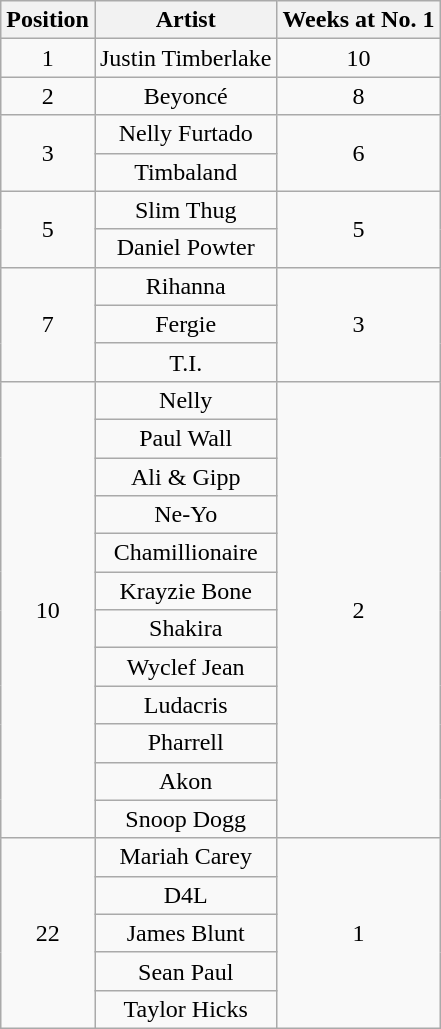<table class="wikitable plainrowheaders" style="text-align:center;">
<tr>
<th>Position</th>
<th>Artist</th>
<th>Weeks at No. 1</th>
</tr>
<tr>
<td>1</td>
<td>Justin Timberlake</td>
<td>10</td>
</tr>
<tr>
<td>2</td>
<td>Beyoncé</td>
<td>8</td>
</tr>
<tr>
<td rowspan=2>3</td>
<td>Nelly Furtado</td>
<td rowspan=2>6</td>
</tr>
<tr>
<td>Timbaland</td>
</tr>
<tr>
<td rowspan=2>5</td>
<td>Slim Thug</td>
<td rowspan=2>5</td>
</tr>
<tr>
<td>Daniel Powter</td>
</tr>
<tr>
<td rowspan=3>7</td>
<td>Rihanna</td>
<td rowspan=3>3</td>
</tr>
<tr>
<td>Fergie</td>
</tr>
<tr>
<td>T.I.</td>
</tr>
<tr>
<td rowspan=12>10</td>
<td>Nelly</td>
<td rowspan=12>2</td>
</tr>
<tr>
<td>Paul Wall</td>
</tr>
<tr>
<td>Ali & Gipp</td>
</tr>
<tr>
<td>Ne-Yo</td>
</tr>
<tr>
<td>Chamillionaire</td>
</tr>
<tr>
<td>Krayzie Bone</td>
</tr>
<tr>
<td>Shakira</td>
</tr>
<tr>
<td>Wyclef Jean</td>
</tr>
<tr>
<td>Ludacris</td>
</tr>
<tr>
<td>Pharrell</td>
</tr>
<tr>
<td>Akon</td>
</tr>
<tr>
<td>Snoop Dogg</td>
</tr>
<tr>
<td rowspan=5>22</td>
<td>Mariah Carey</td>
<td rowspan=5>1</td>
</tr>
<tr>
<td>D4L</td>
</tr>
<tr>
<td>James Blunt</td>
</tr>
<tr>
<td>Sean Paul</td>
</tr>
<tr>
<td>Taylor Hicks</td>
</tr>
</table>
